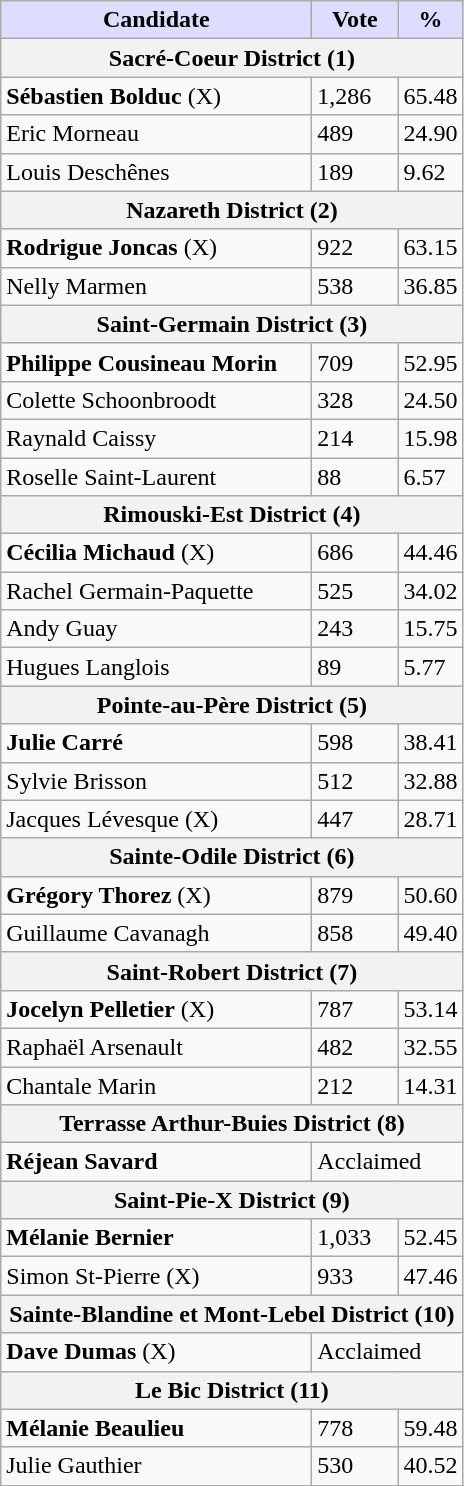<table class="wikitable">
<tr>
<th style="background:#ddf; width:200px;">Candidate</th>
<th style="background:#ddf; width:50px;">Vote</th>
<th style="background:#ddf; width:30px;">%</th>
</tr>
<tr>
<th colspan="3">Sacré-Coeur District (1)</th>
</tr>
<tr>
<td><strong>Sébastien Bolduc</strong> (X)</td>
<td>1,286</td>
<td>65.48</td>
</tr>
<tr>
<td>Eric Morneau</td>
<td>489</td>
<td>24.90</td>
</tr>
<tr>
<td>Louis Deschênes</td>
<td>189</td>
<td>9.62</td>
</tr>
<tr>
<th colspan="3">Nazareth District (2)</th>
</tr>
<tr>
<td><strong>Rodrigue Joncas</strong> (X)</td>
<td>922</td>
<td>63.15</td>
</tr>
<tr>
<td>Nelly Marmen</td>
<td>538</td>
<td>36.85</td>
</tr>
<tr>
<th colspan="3">Saint-Germain District (3)</th>
</tr>
<tr>
<td><strong>Philippe Cousineau Morin</strong></td>
<td>709</td>
<td>52.95</td>
</tr>
<tr>
<td>Colette Schoonbroodt</td>
<td>328</td>
<td>24.50</td>
</tr>
<tr>
<td>Raynald Caissy</td>
<td>214</td>
<td>15.98</td>
</tr>
<tr>
<td>Roselle Saint-Laurent</td>
<td>88</td>
<td>6.57</td>
</tr>
<tr>
<th colspan="3">Rimouski-Est District (4)</th>
</tr>
<tr>
<td><strong>Cécilia Michaud</strong> (X)</td>
<td>686</td>
<td>44.46</td>
</tr>
<tr>
<td>Rachel Germain-Paquette</td>
<td>525</td>
<td>34.02</td>
</tr>
<tr>
<td>Andy Guay</td>
<td>243</td>
<td>15.75</td>
</tr>
<tr>
<td>Hugues Langlois</td>
<td>89</td>
<td>5.77</td>
</tr>
<tr>
<th colspan="3">Pointe-au-Père District (5)</th>
</tr>
<tr>
<td><strong>Julie Carré</strong></td>
<td>598</td>
<td>38.41</td>
</tr>
<tr>
<td>Sylvie Brisson</td>
<td>512</td>
<td>32.88</td>
</tr>
<tr>
<td>Jacques Lévesque (X)</td>
<td>447</td>
<td>28.71</td>
</tr>
<tr>
<th colspan="3">Sainte-Odile District (6)</th>
</tr>
<tr>
<td><strong>Grégory Thorez</strong> (X)</td>
<td>879</td>
<td>50.60</td>
</tr>
<tr>
<td>Guillaume Cavanagh</td>
<td>858</td>
<td>49.40</td>
</tr>
<tr>
<th colspan="3">Saint-Robert District (7)</th>
</tr>
<tr>
<td><strong>Jocelyn Pelletier</strong> (X)</td>
<td>787</td>
<td>53.14</td>
</tr>
<tr>
<td>Raphaël Arsenault</td>
<td>482</td>
<td>32.55</td>
</tr>
<tr>
<td>Chantale Marin</td>
<td>212</td>
<td>14.31</td>
</tr>
<tr>
<th colspan="3">Terrasse Arthur-Buies District (8)</th>
</tr>
<tr>
<td><strong>Réjean Savard</strong></td>
<td colspan="2">Acclaimed</td>
</tr>
<tr>
<th colspan="3">Saint-Pie-X District (9)</th>
</tr>
<tr>
<td><strong>Mélanie Bernier</strong></td>
<td>1,033</td>
<td>52.45</td>
</tr>
<tr>
<td>Simon St-Pierre (X)</td>
<td>933</td>
<td>47.46</td>
</tr>
<tr>
<th colspan="3">Sainte-Blandine et Mont-Lebel District (10)</th>
</tr>
<tr>
<td><strong>Dave Dumas</strong> (X)</td>
<td colspan="2">Acclaimed</td>
</tr>
<tr>
<th colspan="3">Le Bic District (11)</th>
</tr>
<tr>
<td><strong>Mélanie Beaulieu</strong></td>
<td>778</td>
<td>59.48</td>
</tr>
<tr>
<td>Julie Gauthier</td>
<td>530</td>
<td>40.52</td>
</tr>
</table>
